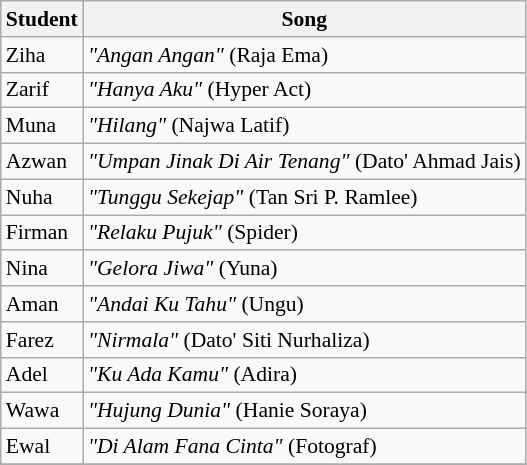<table class="wikitable" style="font-size:90%;">
<tr>
<th>Student</th>
<th>Song</th>
</tr>
<tr>
<td>Ziha</td>
<td><em>"Angan Angan"</em> (Raja Ema)</td>
</tr>
<tr>
<td>Zarif</td>
<td><em>"Hanya Aku"</em> (Hyper Act)</td>
</tr>
<tr>
<td>Muna</td>
<td><em>"Hilang"</em> (Najwa Latif)</td>
</tr>
<tr>
<td>Azwan</td>
<td><em>"Umpan Jinak Di Air Tenang"</em> (Dato' Ahmad Jais)</td>
</tr>
<tr>
<td>Nuha</td>
<td><em>"Tunggu Sekejap"</em> (Tan Sri P. Ramlee)</td>
</tr>
<tr>
<td>Firman</td>
<td><em>"Relaku Pujuk"</em> (Spider)</td>
</tr>
<tr>
<td>Nina</td>
<td><em>"Gelora Jiwa"</em> (Yuna)</td>
</tr>
<tr>
<td>Aman</td>
<td><em>"Andai Ku Tahu"</em> (Ungu)</td>
</tr>
<tr>
<td>Farez</td>
<td><em>"Nirmala"</em> (Dato' Siti Nurhaliza)</td>
</tr>
<tr>
<td>Adel</td>
<td><em>"Ku Ada Kamu"</em> (Adira)</td>
</tr>
<tr>
<td>Wawa</td>
<td><em>"Hujung Dunia"</em> (Hanie Soraya)</td>
</tr>
<tr>
<td>Ewal</td>
<td><em>"Di Alam Fana Cinta"</em> (Fotograf)</td>
</tr>
<tr>
</tr>
</table>
